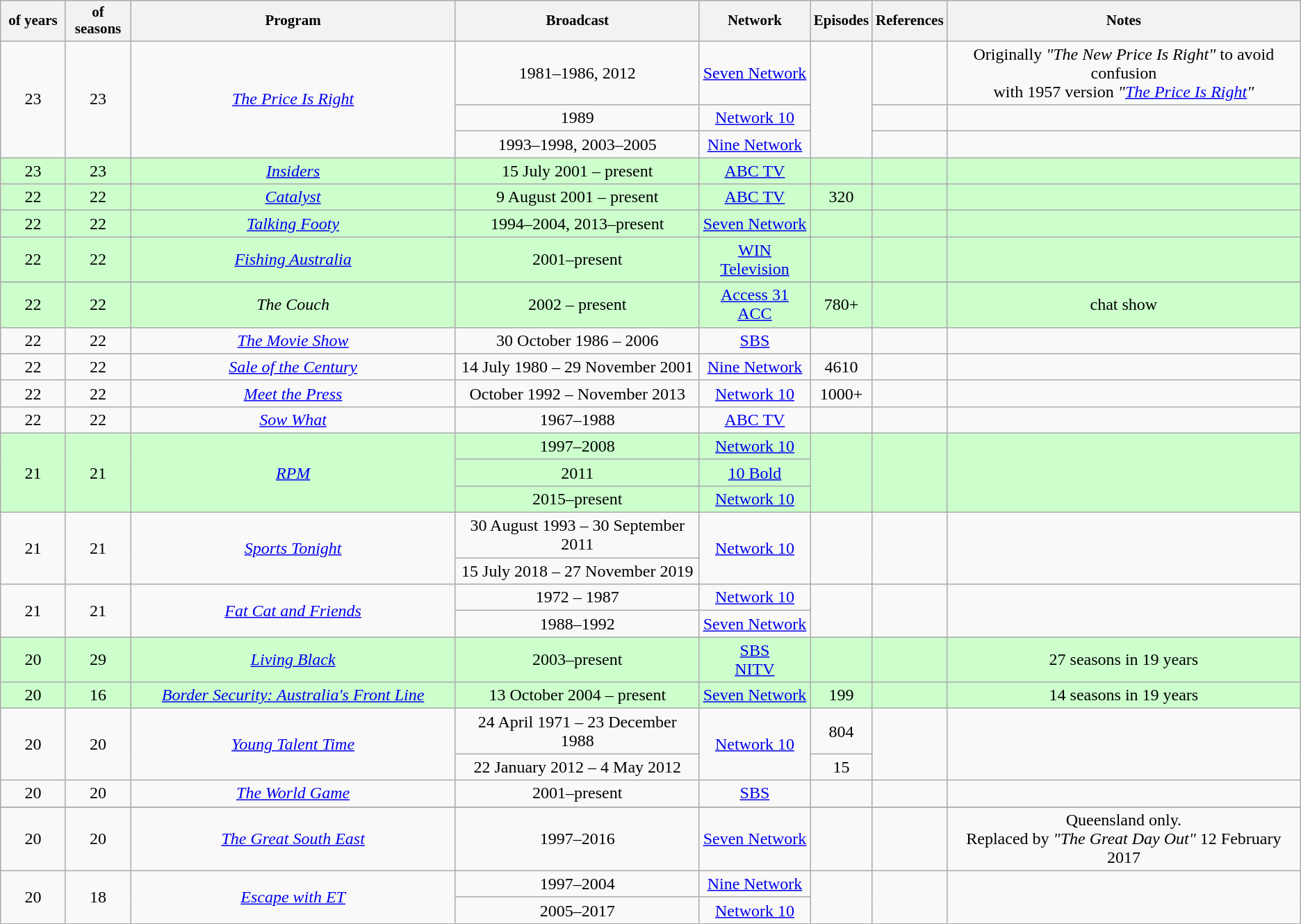<table class="wikitable" style="text-align:center;">
<tr>
<th style="font-size:87.5%; width: 5%"> of years</th>
<th style="font-size:87.5%; width: 5%"> of seasons </th>
<th style="font-size:87.5%; width: 25%">Program</th>
<th style="font-size:87.5%;">Broadcast</th>
<th style="font-size:87.5%;">Network</th>
<th style="font-size:87.5%;">Episodes</th>
<th style="font-size:87.5%;">References</th>
<th style="font-size:87.5%;">Notes</th>
</tr>
<tr>
<td rowspan="3">23</td>
<td rowspan="3">23</td>
<td rowspan="3"><em><a href='#'>The Price Is Right</a></em></td>
<td>1981–1986, 2012</td>
<td><a href='#'>Seven Network</a></td>
<td rowspan="3"></td>
<td></td>
<td>Originally <em>"The New Price Is Right"</em> to avoid confusion<br>  with 1957 version <em>"<a href='#'>The Price Is Right</a>"</em></td>
</tr>
<tr>
<td>1989</td>
<td><a href='#'>Network 10</a></td>
<td></td>
<td></td>
</tr>
<tr>
<td>1993–1998, 2003–2005</td>
<td><a href='#'>Nine Network</a></td>
<td></td>
<td style="text-align:center;"></td>
</tr>
<tr style="background:#cfc;">
<td style="text-align:center;">23</td>
<td style="text-align:center;">23</td>
<td style="text-align:center;"><em><a href='#'>Insiders</a></em></td>
<td style="text-align:center;">15 July 2001 – present</td>
<td style="text-align:center;"><a href='#'>ABC TV</a></td>
<td style="text-align:center;"></td>
<td style="text-align:center;"></td>
<td style="text-align:center;"></td>
</tr>
<tr style="background:#cfc;">
<td style="text-align:center;">22</td>
<td style="text-align:center;">22</td>
<td style="text-align:center;"><em><a href='#'>Catalyst</a></em></td>
<td style="text-align:center;">9 August 2001 – present</td>
<td style="text-align:center;"><a href='#'>ABC TV</a></td>
<td style="text-align:center;">320</td>
<td style="text-align:center;"></td>
<td style="text-align:center;"></td>
</tr>
<tr style="background:#cfc; text-align:center;">
<td>22</td>
<td>22</td>
<td><em><a href='#'>Talking Footy</a></em></td>
<td>1994–2004, 2013–present</td>
<td><a href='#'>Seven Network</a></td>
<td style="text-align:center;"></td>
<td style="text-align:center;"></td>
<td style="text-align:center;"></td>
</tr>
<tr style="background:#cfc;">
<td style="text-align:center;">22</td>
<td style="text-align:center;">22</td>
<td style="text-align:center;"><em><a href='#'>Fishing Australia</a></em></td>
<td style="text-align:center;">2001–present</td>
<td style="text-align:center;"><a href='#'>WIN Television</a></td>
<td style="text-align:center;"></td>
<td style="text-align:center;"></td>
<td style="text-align:center;"></td>
</tr>
<tr>
</tr>
<tr style="background:#cfc;">
<td style="text-align:center;">22</td>
<td style="text-align:center;">22</td>
<td style="text-align:center;"><em>The Couch</em></td>
<td style="text-align:center;">2002 – present</td>
<td style="text-align:center;"><a href='#'>Access 31</a><br><a href='#'>ACC</a></td>
<td style="text-align:center;">780+</td>
<td style="text-align:center;"></td>
<td style="text-align:center;">chat show</td>
</tr>
<tr>
<td style="text-align:center;">22</td>
<td style="text-align:center;">22</td>
<td style="text-align:center;"><em><a href='#'>The Movie Show</a></em></td>
<td style="text-align:center;">30 October 1986 – 2006</td>
<td style="text-align:center;"><a href='#'>SBS</a></td>
<td style="text-align:center;"></td>
<td style="text-align:center;"></td>
<td style="text-align:center;"></td>
</tr>
<tr>
<td style="text-align:center;">22</td>
<td style="text-align:center;">22</td>
<td style="text-align:center;"><em><a href='#'>Sale of the Century</a></em></td>
<td style="text-align:center;">14 July 1980 – 29 November 2001</td>
<td style="text-align:center;"><a href='#'>Nine Network</a></td>
<td style="text-align:center;">4610</td>
<td style="text-align:center;"></td>
<td style="text-align:center;"></td>
</tr>
<tr>
<td style="text-align:center;">22</td>
<td style="text-align:center;">22</td>
<td style="text-align:center;"><em><a href='#'>Meet the Press</a></em></td>
<td style="text-align:center;">October 1992 – November 2013</td>
<td style="text-align:center;"><a href='#'>Network 10</a></td>
<td style="text-align:center;">1000+</td>
<td style="text-align:center;"></td>
<td style="text-align:center;"></td>
</tr>
<tr>
<td style="text-align:center;">22</td>
<td style="text-align:center;">22</td>
<td style="text-align:center;"><em><a href='#'>Sow What</a></em></td>
<td style="text-align:center;">1967–1988</td>
<td style="text-align:center;"><a href='#'>ABC TV</a></td>
<td style="text-align:center;"></td>
<td style="text-align:center;"></td>
<td style="text-align:center;"></td>
</tr>
<tr style="background:#cfc;">
<td rowspan="3" style="text-align:center;">21</td>
<td rowspan="3" style="text-align:center;">21</td>
<td rowspan="3" style="text-align:center;"><em><a href='#'>RPM</a></em></td>
<td style="text-align:center;">1997–2008</td>
<td style="text-align:center;"><a href='#'>Network 10</a></td>
<td rowspan="3" style="text-align:center;"></td>
<td rowspan="3" style="text-align:center;"></td>
<td rowspan="3" style="text-align:center;"></td>
</tr>
<tr style="background:#cfc;">
<td>2011</td>
<td><a href='#'>10 Bold</a></td>
</tr>
<tr style="background:#cfc;">
<td>2015–present</td>
<td><a href='#'>Network 10</a></td>
</tr>
<tr>
<td rowspan="2">21</td>
<td rowspan="2">21</td>
<td rowspan="2"><em><a href='#'>Sports Tonight</a></em></td>
<td>30 August 1993 – 30 September 2011</td>
<td rowspan="2"><a href='#'>Network 10</a></td>
<td rowspan="2" style="text-align:center;"></td>
<td rowspan="2" style="text-align:center;"></td>
<td rowspan="2" style="text-align:center;"></td>
</tr>
<tr>
<td style="text-align:center;">15 July 2018 – 27 November 2019</td>
</tr>
<tr>
<td rowspan="2">21</td>
<td rowspan="2">21</td>
<td rowspan="2"><em><a href='#'>Fat Cat and Friends</a></em></td>
<td style="text-align:center;">1972 – 1987</td>
<td style="text-align:center;"><a href='#'>Network 10</a></td>
<td rowspan="2"></td>
<td rowspan="2"></td>
<td rowspan="2"></td>
</tr>
<tr>
<td>1988–1992</td>
<td><a href='#'>Seven Network</a></td>
</tr>
<tr style="background:#cfc;">
<td style="text-align:center;">20</td>
<td style="text-align:center;">29</td>
<td style="text-align:center;"><em><a href='#'>Living Black</a></em></td>
<td style="text-align:center;">2003–present</td>
<td style="text-align:center;"><a href='#'>SBS</a> <br> <a href='#'>NITV</a></td>
<td style="text-align:center;"></td>
<td style="text-align:center;"></td>
<td style="text-align:center;">27 seasons in 19 years</td>
</tr>
<tr style="background:#cfc;">
<td style="text-align:center;">20</td>
<td style="text-align:center;">16</td>
<td style="text-align:center;"><em><a href='#'>Border Security: Australia's Front Line</a></em></td>
<td style="text-align:center;">13 October 2004 – present</td>
<td style="text-align:center;"><a href='#'>Seven Network</a></td>
<td style="text-align:center;">199</td>
<td style="text-align:center;"></td>
<td style="text-align:center;">14 seasons in 19 years</td>
</tr>
<tr>
<td rowspan="2">20</td>
<td rowspan="2">20</td>
<td rowspan="2"><em><a href='#'>Young Talent Time</a></em></td>
<td style="text-align:center;">24 April 1971 – 23 December 1988</td>
<td rowspan="2"><a href='#'>Network 10</a></td>
<td>804</td>
<td rowspan="2"></td>
<td rowspan="2"></td>
</tr>
<tr>
<td>22 January 2012 – 4 May 2012</td>
<td>15</td>
</tr>
<tr>
<td style="text-align:center;">20</td>
<td style="text-align:center;">20</td>
<td style="text-align:center;"><em><a href='#'>The World Game</a></em></td>
<td style="text-align:center;">2001–present</td>
<td style="text-align:center;"><a href='#'>SBS</a></td>
<td style="text-align:center;"></td>
<td style="text-align:center;"></td>
<td style="text-align:center;"></td>
</tr>
<tr style="text-align:center;">
</tr>
<tr>
<td>20</td>
<td>20</td>
<td><em><a href='#'>The Great South East</a></em></td>
<td>1997–2016</td>
<td><a href='#'>Seven Network</a></td>
<td style="text-align:center;"></td>
<td style="text-align:center;"></td>
<td>Queensland only. <br> Replaced by <em>"The Great Day Out"</em> 12 February 2017</td>
</tr>
<tr>
<td rowspan="2">20</td>
<td rowspan="2">18</td>
<td rowspan="2"><em><a href='#'>Escape with ET</a></em></td>
<td style="text-align:center;">1997–2004</td>
<td style="text-align:center;"><a href='#'>Nine Network</a></td>
<td rowspan="2"></td>
<td rowspan="2"></td>
<td rowspan="2"></td>
</tr>
<tr>
<td>2005–2017</td>
<td><a href='#'>Network 10</a></td>
</tr>
</table>
